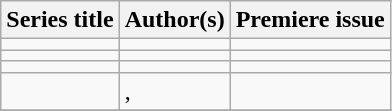<table class="wikitable sortable">
<tr>
<th scope="col">Series title</th>
<th scope="col">Author(s)</th>
<th scope="col">Premiere issue</th>
</tr>
<tr>
<td></td>
<td></td>
<td></td>
</tr>
<tr>
<td></td>
<td></td>
<td></td>
</tr>
<tr>
<td></td>
<td></td>
<td></td>
</tr>
<tr>
<td></td>
<td>, </td>
<td></td>
</tr>
<tr>
</tr>
</table>
